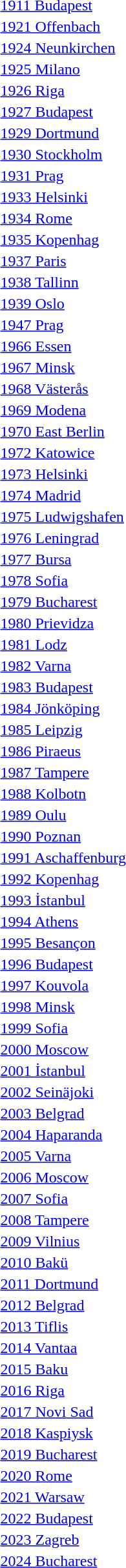<table>
<tr>
<td><a href='#'>1911 Budapest</a></td>
<td></td>
<td></td>
<td></td>
</tr>
<tr>
<td><a href='#'>1921 Offenbach</a></td>
<td></td>
<td></td>
<td></td>
</tr>
<tr>
<td><a href='#'>1924 Neunkirchen</a></td>
<td></td>
<td></td>
<td></td>
</tr>
<tr>
<td><a href='#'>1925 Milano</a></td>
<td></td>
<td></td>
<td></td>
</tr>
<tr>
<td><a href='#'>1926 Riga</a></td>
<td></td>
<td></td>
<td></td>
</tr>
<tr>
<td><a href='#'>1927 Budapest</a></td>
<td></td>
<td></td>
<td></td>
</tr>
<tr>
<td><a href='#'>1929 Dortmund</a></td>
<td></td>
<td></td>
<td></td>
</tr>
<tr>
<td><a href='#'>1930 Stockholm</a></td>
<td></td>
<td></td>
<td></td>
</tr>
<tr>
<td><a href='#'>1931 Prag</a></td>
<td></td>
<td></td>
<td></td>
</tr>
<tr>
<td><a href='#'>1933 Helsinki</a></td>
<td></td>
<td></td>
<td></td>
</tr>
<tr>
<td><a href='#'>1934 Rome</a></td>
<td></td>
<td></td>
<td></td>
</tr>
<tr>
<td><a href='#'>1935 Kopenhag</a></td>
<td></td>
<td></td>
<td></td>
</tr>
<tr>
<td><a href='#'>1937 Paris</a></td>
<td></td>
<td></td>
<td></td>
</tr>
<tr>
<td><a href='#'>1938 Tallinn</a></td>
<td></td>
<td></td>
<td></td>
</tr>
<tr>
<td><a href='#'>1939 Oslo</a></td>
<td></td>
<td></td>
<td></td>
</tr>
<tr>
<td><a href='#'>1947 Prag</a></td>
<td></td>
<td></td>
<td></td>
</tr>
<tr>
<td><a href='#'>1966 Essen</a></td>
<td></td>
<td></td>
<td></td>
</tr>
<tr>
<td><a href='#'>1967 Minsk</a></td>
<td></td>
<td></td>
<td></td>
</tr>
<tr>
<td><a href='#'>1968 Västerås</a></td>
<td></td>
<td></td>
<td></td>
</tr>
<tr>
<td><a href='#'>1969 Modena</a></td>
<td></td>
<td></td>
<td></td>
</tr>
<tr>
<td><a href='#'>1970 East Berlin</a></td>
<td></td>
<td></td>
<td></td>
</tr>
<tr>
<td><a href='#'>1972 Katowice</a></td>
<td></td>
<td></td>
<td></td>
</tr>
<tr>
<td><a href='#'>1973 Helsinki</a></td>
<td></td>
<td></td>
<td></td>
</tr>
<tr>
<td><a href='#'>1974 Madrid</a></td>
<td></td>
<td></td>
<td></td>
</tr>
<tr>
<td><a href='#'>1975 Ludwigshafen</a></td>
<td></td>
<td></td>
<td></td>
</tr>
<tr>
<td><a href='#'>1976 Leningrad</a></td>
<td></td>
<td></td>
<td></td>
</tr>
<tr>
<td><a href='#'>1977 Bursa</a></td>
<td></td>
<td></td>
<td></td>
</tr>
<tr>
<td><a href='#'>1978 Sofia</a></td>
<td></td>
<td></td>
<td></td>
</tr>
<tr>
<td><a href='#'>1979 Bucharest</a></td>
<td></td>
<td></td>
<td></td>
</tr>
<tr>
<td><a href='#'>1980 Prievidza</a></td>
<td></td>
<td></td>
<td></td>
</tr>
<tr>
<td><a href='#'>1981 Lodz</a></td>
<td></td>
<td></td>
<td></td>
</tr>
<tr>
<td><a href='#'>1982 Varna</a></td>
<td></td>
<td></td>
<td></td>
</tr>
<tr>
<td><a href='#'>1983 Budapest</a></td>
<td></td>
<td></td>
<td></td>
</tr>
<tr>
<td><a href='#'>1984 Jönköping</a></td>
<td></td>
<td></td>
<td></td>
</tr>
<tr>
<td><a href='#'>1985 Leipzig</a></td>
<td></td>
<td></td>
<td></td>
</tr>
<tr>
<td><a href='#'>1986 Piraeus</a></td>
<td></td>
<td></td>
<td></td>
</tr>
<tr>
<td><a href='#'>1987 Tampere</a></td>
<td></td>
<td></td>
<td></td>
</tr>
<tr>
<td><a href='#'>1988 Kolbotn</a></td>
<td></td>
<td></td>
<td></td>
</tr>
<tr>
<td><a href='#'>1989 Oulu</a></td>
<td></td>
<td></td>
<td></td>
</tr>
<tr>
<td><a href='#'>1990 Poznan</a></td>
<td></td>
<td></td>
<td></td>
</tr>
<tr>
<td><a href='#'>1991 Aschaffenburg</a></td>
<td></td>
<td></td>
<td></td>
</tr>
<tr>
<td><a href='#'>1992 Kopenhag</a></td>
<td></td>
<td></td>
<td></td>
</tr>
<tr>
<td><a href='#'>1993 İstanbul</a></td>
<td></td>
<td></td>
<td></td>
</tr>
<tr>
<td><a href='#'>1994 Athens</a></td>
<td></td>
<td></td>
<td></td>
</tr>
<tr>
<td><a href='#'>1995 Besançon</a></td>
<td></td>
<td></td>
<td></td>
</tr>
<tr>
<td><a href='#'>1996 Budapest</a></td>
<td></td>
<td></td>
<td></td>
</tr>
<tr>
<td><a href='#'>1997 Kouvola</a></td>
<td></td>
<td></td>
<td></td>
</tr>
<tr>
<td><a href='#'>1998 Minsk</a></td>
<td></td>
<td></td>
<td></td>
</tr>
<tr>
<td><a href='#'>1999 Sofia</a></td>
<td></td>
<td></td>
<td></td>
</tr>
<tr>
<td><a href='#'>2000 Moscow</a></td>
<td></td>
<td></td>
<td></td>
</tr>
<tr>
<td><a href='#'>2001 İstanbul</a></td>
<td></td>
<td></td>
<td></td>
</tr>
<tr>
<td><a href='#'>2002 Seinäjoki</a></td>
<td></td>
<td></td>
<td></td>
</tr>
<tr>
<td><a href='#'>2003 Belgrad</a></td>
<td></td>
<td></td>
<td></td>
</tr>
<tr>
<td><a href='#'>2004 Haparanda</a></td>
<td></td>
<td></td>
<td></td>
</tr>
<tr>
<td rowspan=2><a href='#'>2005 Varna</a></td>
<td rowspan=2></td>
<td rowspan=2></td>
<td></td>
</tr>
<tr>
<td></td>
</tr>
<tr>
<td rowspan=2><a href='#'>2006 Moscow</a></td>
<td rowspan=2></td>
<td rowspan=2></td>
<td></td>
</tr>
<tr>
<td></td>
</tr>
<tr>
<td rowspan=2><a href='#'>2007 Sofia</a></td>
<td rowspan=2></td>
<td rowspan=2></td>
<td></td>
</tr>
<tr>
<td></td>
</tr>
<tr>
<td rowspan=2><a href='#'>2008 Tampere</a></td>
<td rowspan=2></td>
<td rowspan=2></td>
<td></td>
</tr>
<tr>
<td></td>
</tr>
<tr>
<td rowspan=2><a href='#'>2009 Vilnius</a></td>
<td rowspan=2></td>
<td rowspan=2></td>
<td></td>
</tr>
<tr>
<td></td>
</tr>
<tr>
<td rowspan=2><a href='#'>2010 Bakü</a></td>
<td rowspan=2></td>
<td rowspan=2></td>
<td></td>
</tr>
<tr>
<td></td>
</tr>
<tr>
<td rowspan=2><a href='#'>2011 Dortmund</a></td>
<td rowspan=2></td>
<td rowspan=2></td>
<td></td>
</tr>
<tr>
<td></td>
</tr>
<tr>
<td rowspan=2><a href='#'>2012 Belgrad</a></td>
<td rowspan=2></td>
<td rowspan=2></td>
<td></td>
</tr>
<tr>
<td></td>
</tr>
<tr>
<td rowspan=2><a href='#'>2013 Tiflis</a></td>
<td rowspan=2></td>
<td rowspan=2></td>
<td></td>
</tr>
<tr>
<td></td>
</tr>
<tr>
<td rowspan=2><a href='#'>2014 Vantaa</a></td>
<td rowspan=2></td>
<td rowspan=2></td>
<td></td>
</tr>
<tr>
<td></td>
</tr>
<tr>
<td rowspan=2><a href='#'>2015 Baku</a></td>
<td rowspan=2></td>
<td rowspan=2></td>
<td></td>
</tr>
<tr>
<td></td>
</tr>
<tr>
<td rowspan=2><a href='#'>2016 Riga</a></td>
<td rowspan=2></td>
<td rowspan=2></td>
<td></td>
</tr>
<tr>
<td></td>
</tr>
<tr>
<td rowspan=2><a href='#'>2017 Novi Sad</a></td>
<td rowspan=2></td>
<td rowspan=2></td>
<td></td>
</tr>
<tr>
<td></td>
</tr>
<tr>
<td rowspan=2><a href='#'>2018 Kaspiysk</a></td>
<td rowspan=2></td>
<td rowspan=2></td>
<td></td>
</tr>
<tr>
<td></td>
</tr>
<tr>
<td rowspan=2><a href='#'>2019 Bucharest</a></td>
<td rowspan=2></td>
<td rowspan=2></td>
<td></td>
</tr>
<tr>
<td></td>
</tr>
<tr>
<td rowspan=2><a href='#'>2020 Rome</a></td>
<td rowspan=2></td>
<td rowspan=2></td>
<td></td>
</tr>
<tr>
<td></td>
</tr>
<tr>
<td rowspan=2><a href='#'>2021 Warsaw</a></td>
<td rowspan=2></td>
<td rowspan=2></td>
<td></td>
</tr>
<tr>
<td></td>
</tr>
<tr>
<td rowspan=2><a href='#'>2022 Budapest</a></td>
<td rowspan=2></td>
<td rowspan=2></td>
<td></td>
</tr>
<tr>
<td></td>
</tr>
<tr>
<td rowspan=2><a href='#'>2023 Zagreb</a></td>
<td rowspan=2></td>
<td rowspan=2></td>
<td></td>
</tr>
<tr>
<td></td>
</tr>
<tr>
<td rowspan=2><a href='#'>2024 Bucharest</a></td>
<td rowspan=2></td>
<td rowspan=2></td>
<td></td>
</tr>
<tr>
<td></td>
</tr>
</table>
